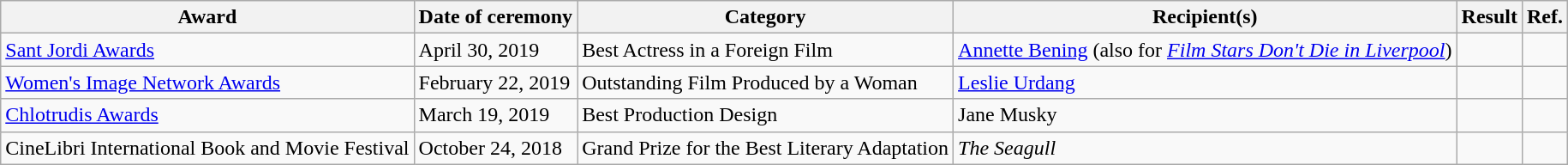<table class="wikitable">
<tr>
<th>Award</th>
<th>Date of ceremony</th>
<th>Category</th>
<th>Recipient(s)</th>
<th>Result</th>
<th>Ref.</th>
</tr>
<tr>
<td><a href='#'>Sant Jordi Awards</a></td>
<td>April 30, 2019</td>
<td>Best Actress in a Foreign Film</td>
<td><a href='#'>Annette Bening</a> (also for <em><a href='#'>Film Stars Don't Die in Liverpool</a></em>)</td>
<td></td>
<td></td>
</tr>
<tr>
<td><a href='#'>Women's Image Network Awards</a></td>
<td>February 22, 2019</td>
<td>Outstanding Film Produced by a Woman</td>
<td><a href='#'>Leslie Urdang</a></td>
<td></td>
<td></td>
</tr>
<tr>
<td><a href='#'>Chlotrudis Awards</a></td>
<td>March 19, 2019</td>
<td>Best Production Design</td>
<td>Jane Musky</td>
<td></td>
<td></td>
</tr>
<tr>
<td>CineLibri International Book and Movie Festival</td>
<td>October 24, 2018</td>
<td>Grand Prize for the Best Literary Adaptation</td>
<td><em>The Seagull</em></td>
<td></td>
<td></td>
</tr>
</table>
